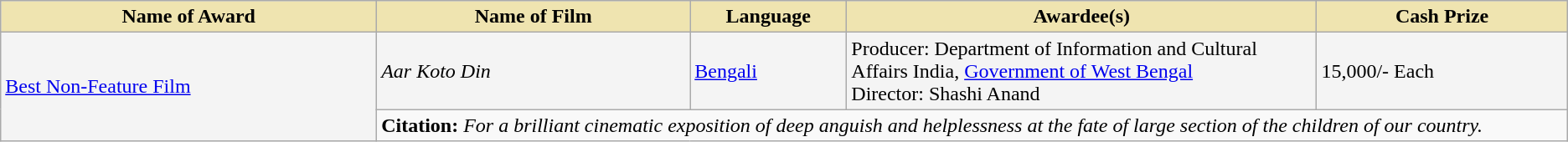<table class="wikitable">
<tr>
<th style="background-color:#EFE4B0;width:24%;">Name of Award</th>
<th style="background-color:#EFE4B0;width:20%;">Name of Film</th>
<th style="background-color:#EFE4B0;width:10%;">Language</th>
<th style="background-color:#EFE4B0;width:30%;">Awardee(s)</th>
<th style="background-color:#EFE4B0;width:16%;">Cash Prize</th>
</tr>
<tr style="background-color:#F4F4F4">
<td rowspan="2"><a href='#'>Best Non-Feature Film</a></td>
<td><em>Aar Koto Din</em></td>
<td><a href='#'>Bengali</a></td>
<td>Producer: Department of Information and Cultural Affairs India, <a href='#'>Government of West Bengal</a><br>Director: Shashi Anand</td>
<td> 15,000/- Each</td>
</tr>
<tr style="background-color:#F9F9F9">
<td colspan="4"><strong>Citation:</strong> <em>For a brilliant cinematic exposition of deep anguish and helplessness at the fate of large section of the children of our country.</em></td>
</tr>
</table>
